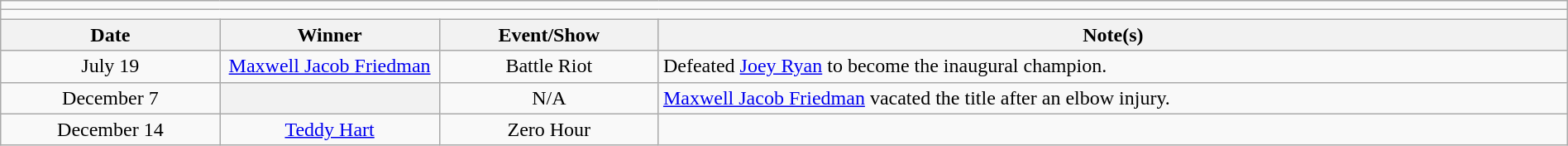<table class="wikitable" style="text-align:center; width:100%;">
<tr>
<td colspan="5"></td>
</tr>
<tr>
<td colspan="5"><strong></strong></td>
</tr>
<tr>
<th width=14%>Date</th>
<th width=14%>Winner</th>
<th width=14%>Event/Show</th>
<th width=58%>Note(s)</th>
</tr>
<tr>
<td>July 19</td>
<td><a href='#'>Maxwell Jacob Friedman</a></td>
<td>Battle Riot</td>
<td align=left>Defeated <a href='#'>Joey Ryan</a> to become the inaugural champion.</td>
</tr>
<tr>
<td>December 7</td>
<th></th>
<td>N/A</td>
<td align=left><a href='#'>Maxwell Jacob Friedman</a> vacated the title after an elbow injury.</td>
</tr>
<tr>
<td>December 14</td>
<td><a href='#'>Teddy Hart</a></td>
<td>Zero Hour</td>
<td align=left></td>
</tr>
</table>
